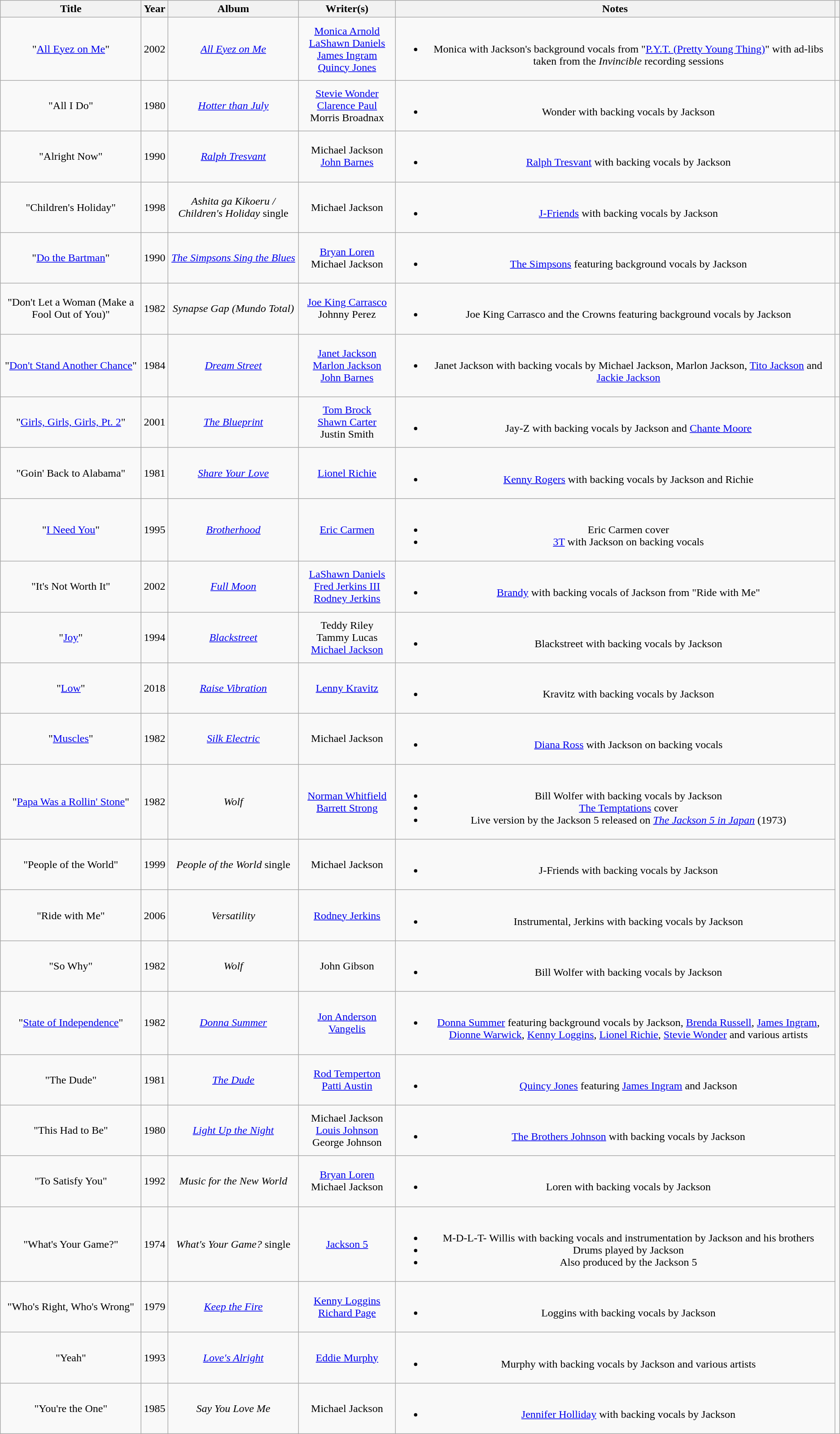<table class="wikitable sortable plainrowheaders" style="text-align:center;">
<tr>
<th scope="col">Title</th>
<th scope="col">Year</th>
<th scope="col">Album</th>
<th scope="col">Writer(s)</th>
<th scope="col" class="unsortable">Notes</th>
<th scope="col" class="unsortable"></th>
</tr>
<tr>
<td>"<a href='#'>All Eyez on Me</a>"</td>
<td>2002</td>
<td><em><a href='#'>All Eyez on Me</a></em></td>
<td><a href='#'>Monica Arnold</a><br><a href='#'>LaShawn Daniels</a><br><a href='#'>James Ingram</a><br><a href='#'>Quincy Jones</a></td>
<td><br><ul><li>Monica with Jackson's background vocals from "<a href='#'>P.Y.T. (Pretty Young Thing)</a>" with ad-libs taken from the <em>Invincible</em> recording sessions</li></ul></td>
<td></td>
</tr>
<tr>
<td>"All I Do"</td>
<td>1980</td>
<td><em><a href='#'>Hotter than July</a></em></td>
<td><a href='#'>Stevie Wonder</a><br><a href='#'>Clarence Paul</a><br>Morris Broadnax</td>
<td><br><ul><li>Wonder with backing vocals by Jackson</li></ul></td>
<td></td>
</tr>
<tr>
<td>"Alright Now"</td>
<td>1990</td>
<td><em><a href='#'>Ralph Tresvant</a></em></td>
<td>Michael Jackson<br><a href='#'>John Barnes</a></td>
<td><br><ul><li><a href='#'>Ralph Tresvant</a> with backing vocals by Jackson</li></ul></td>
<td></td>
</tr>
<tr>
<td>"Children's Holiday"</td>
<td>1998</td>
<td><em>Ashita ga Kikoeru / Children's Holiday</em> single</td>
<td>Michael Jackson</td>
<td><br><ul><li><a href='#'>J-Friends</a> with backing vocals by Jackson</li></ul></td>
<td></td>
</tr>
<tr>
<td>"<a href='#'>Do the Bartman</a>"</td>
<td>1990</td>
<td><em><a href='#'>The Simpsons Sing the Blues</a></em></td>
<td><a href='#'>Bryan Loren</a><br>Michael Jackson</td>
<td><br><ul><li><a href='#'>The Simpsons</a> featuring background vocals by Jackson</li></ul></td>
<td></td>
</tr>
<tr>
<td>"Don't Let a Woman (Make a Fool Out of You)"</td>
<td>1982</td>
<td><em>Synapse Gap (Mundo Total)</em></td>
<td><a href='#'>Joe King Carrasco</a><br>Johnny Perez</td>
<td><br><ul><li>Joe King Carrasco and the Crowns featuring background vocals by Jackson</li></ul></td>
<td></td>
</tr>
<tr>
<td>"<a href='#'>Don't Stand Another Chance</a>"</td>
<td>1984</td>
<td><em><a href='#'>Dream Street</a></em></td>
<td><a href='#'>Janet Jackson</a><br><a href='#'>Marlon Jackson</a><br><a href='#'>John Barnes</a></td>
<td><br><ul><li>Janet Jackson with backing vocals by Michael Jackson, Marlon Jackson, <a href='#'>Tito Jackson</a> and <a href='#'>Jackie Jackson</a></li></ul></td>
<td></td>
</tr>
<tr>
<td>"<a href='#'>Girls, Girls, Girls, Pt. 2</a>"</td>
<td>2001</td>
<td><em><a href='#'>The Blueprint</a></em></td>
<td><a href='#'>Tom Brock</a><br><a href='#'>Shawn Carter</a><br>Justin Smith</td>
<td><br><ul><li>Jay-Z with backing vocals by Jackson and <a href='#'>Chante Moore</a></li></ul></td>
</tr>
<tr>
<td>"Goin' Back to Alabama"</td>
<td>1981</td>
<td><em><a href='#'>Share Your Love</a></em></td>
<td><a href='#'>Lionel Richie</a></td>
<td><br><ul><li><a href='#'>Kenny Rogers</a> with backing vocals by Jackson and Richie</li></ul></td>
</tr>
<tr>
<td>"<a href='#'>I Need You</a>"</td>
<td>1995</td>
<td><em><a href='#'>Brotherhood</a></em></td>
<td><a href='#'>Eric Carmen</a></td>
<td><br><ul><li>Eric Carmen cover</li><li><a href='#'>3T</a> with Jackson on backing vocals</li></ul></td>
</tr>
<tr>
<td>"It's Not Worth It"</td>
<td>2002</td>
<td><em><a href='#'>Full Moon</a></em></td>
<td><a href='#'>LaShawn Daniels</a><br><a href='#'>Fred Jerkins III</a><br><a href='#'>Rodney Jerkins</a></td>
<td><br><ul><li><a href='#'>Brandy</a> with backing vocals of Jackson from "Ride with Me"</li></ul></td>
</tr>
<tr>
<td>"<a href='#'>Joy</a>"</td>
<td>1994</td>
<td><em><a href='#'>Blackstreet</a></em></td>
<td>Teddy Riley<br>Tammy Lucas
<a href='#'>Michael Jackson</a></td>
<td><br><ul><li>Blackstreet with backing vocals by Jackson</li></ul></td>
</tr>
<tr>
<td>"<a href='#'>Low</a>"</td>
<td>2018</td>
<td><em><a href='#'>Raise Vibration</a></em></td>
<td><a href='#'>Lenny Kravitz</a></td>
<td><br><ul><li>Kravitz with backing vocals by Jackson</li></ul></td>
</tr>
<tr>
<td>"<a href='#'>Muscles</a>"</td>
<td>1982</td>
<td><em><a href='#'>Silk Electric</a></em></td>
<td>Michael Jackson</td>
<td><br><ul><li><a href='#'>Diana Ross</a> with Jackson on backing vocals</li></ul></td>
</tr>
<tr>
<td>"<a href='#'>Papa Was a Rollin' Stone</a>"</td>
<td>1982</td>
<td><em>Wolf</em></td>
<td><a href='#'>Norman Whitfield</a><br><a href='#'>Barrett Strong</a></td>
<td><br><ul><li>Bill Wolfer with backing vocals by Jackson</li><li><a href='#'>The Temptations</a> cover</li><li>Live version by the Jackson 5 released on <em><a href='#'>The Jackson 5 in Japan</a></em> (1973)</li></ul></td>
</tr>
<tr>
<td>"People of the World"</td>
<td>1999</td>
<td><em>People of the World</em> single</td>
<td>Michael Jackson</td>
<td><br><ul><li>J-Friends with backing vocals by Jackson</li></ul></td>
</tr>
<tr>
<td>"Ride with Me"</td>
<td>2006</td>
<td><em>Versatility</em></td>
<td><a href='#'>Rodney Jerkins</a></td>
<td><br><ul><li>Instrumental, Jerkins with backing vocals by Jackson</li></ul></td>
</tr>
<tr>
<td>"So Why"</td>
<td>1982</td>
<td><em>Wolf</em></td>
<td>John Gibson</td>
<td><br><ul><li>Bill Wolfer with backing vocals by Jackson</li></ul></td>
</tr>
<tr>
<td>"<a href='#'>State of Independence</a>"</td>
<td>1982</td>
<td><em><a href='#'>Donna Summer</a></em></td>
<td><a href='#'>Jon Anderson</a><br><a href='#'>Vangelis</a></td>
<td><br><ul><li><a href='#'>Donna Summer</a> featuring background vocals by Jackson, <a href='#'>Brenda Russell</a>, <a href='#'>James Ingram</a>, <a href='#'>Dionne Warwick</a>, <a href='#'>Kenny Loggins</a>, <a href='#'>Lionel Richie</a>, <a href='#'>Stevie Wonder</a> and various artists</li></ul></td>
</tr>
<tr>
<td>"The Dude"</td>
<td>1981</td>
<td><em><a href='#'>The Dude</a></em></td>
<td><a href='#'>Rod Temperton</a><br><a href='#'>Patti Austin</a></td>
<td><br><ul><li><a href='#'>Quincy Jones</a> featuring <a href='#'>James Ingram</a> and Jackson</li></ul></td>
</tr>
<tr>
<td>"This Had to Be"</td>
<td>1980</td>
<td><em><a href='#'>Light Up the Night</a></em></td>
<td>Michael Jackson<br><a href='#'>Louis Johnson</a><br>George Johnson</td>
<td><br><ul><li><a href='#'>The Brothers Johnson</a> with backing vocals by Jackson</li></ul></td>
</tr>
<tr>
<td>"To Satisfy You"</td>
<td>1992</td>
<td><em>Music for the New World</em></td>
<td><a href='#'>Bryan Loren</a><br>Michael Jackson</td>
<td><br><ul><li>Loren with backing vocals by Jackson</li></ul></td>
</tr>
<tr>
<td>"What's Your Game?"</td>
<td>1974</td>
<td><em>What's Your Game?</em> single</td>
<td><a href='#'>Jackson 5</a></td>
<td><br><ul><li>M-D-L-T- Willis with backing vocals and instrumentation by Jackson and his brothers</li><li>Drums played by Jackson</li><li>Also produced by the Jackson 5</li></ul></td>
</tr>
<tr>
<td>"Who's Right, Who's Wrong"</td>
<td>1979</td>
<td><em><a href='#'>Keep the Fire</a></em></td>
<td><a href='#'>Kenny Loggins</a><br><a href='#'>Richard Page</a></td>
<td><br><ul><li>Loggins with backing vocals by Jackson</li></ul></td>
</tr>
<tr>
<td>"Yeah"</td>
<td>1993</td>
<td><em><a href='#'>Love's Alright</a></em></td>
<td><a href='#'>Eddie Murphy</a></td>
<td><br><ul><li>Murphy with backing vocals by Jackson and various artists</li></ul></td>
</tr>
<tr>
<td>"You're the One"</td>
<td>1985</td>
<td><em>Say You Love Me</em></td>
<td>Michael Jackson</td>
<td><br><ul><li><a href='#'>Jennifer Holliday</a> with backing vocals by Jackson</li></ul></td>
</tr>
</table>
